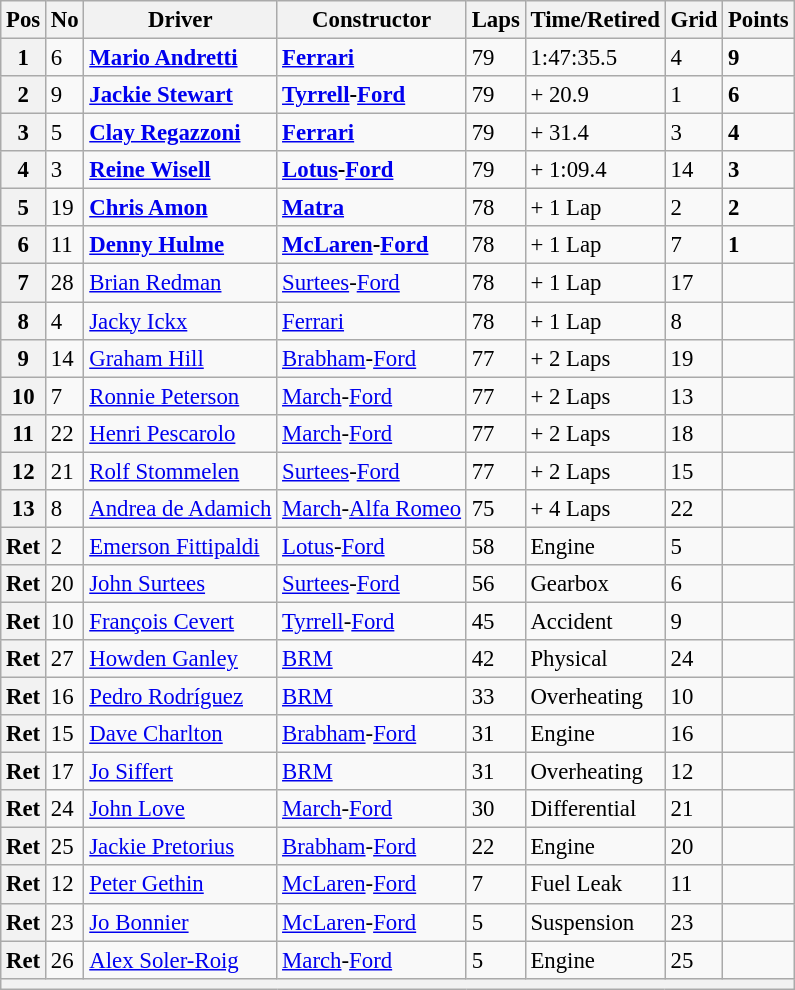<table class="wikitable" style="font-size: 95%;">
<tr>
<th>Pos</th>
<th>No</th>
<th>Driver</th>
<th>Constructor</th>
<th>Laps</th>
<th>Time/Retired</th>
<th>Grid</th>
<th>Points</th>
</tr>
<tr>
<th>1</th>
<td>6</td>
<td> <strong><a href='#'>Mario Andretti</a></strong></td>
<td><strong><a href='#'>Ferrari</a></strong></td>
<td>79</td>
<td>1:47:35.5</td>
<td>4</td>
<td><strong>9</strong></td>
</tr>
<tr>
<th>2</th>
<td>9</td>
<td> <strong><a href='#'>Jackie Stewart</a></strong></td>
<td><strong><a href='#'>Tyrrell</a>-<a href='#'>Ford</a></strong></td>
<td>79</td>
<td>+ 20.9</td>
<td>1</td>
<td><strong>6</strong></td>
</tr>
<tr>
<th>3</th>
<td>5</td>
<td> <strong><a href='#'>Clay Regazzoni</a></strong></td>
<td><strong><a href='#'>Ferrari</a></strong></td>
<td>79</td>
<td>+ 31.4</td>
<td>3</td>
<td><strong>4</strong></td>
</tr>
<tr>
<th>4</th>
<td>3</td>
<td> <strong><a href='#'>Reine Wisell</a></strong></td>
<td><strong><a href='#'>Lotus</a>-<a href='#'>Ford</a></strong></td>
<td>79</td>
<td>+ 1:09.4</td>
<td>14</td>
<td><strong>3</strong></td>
</tr>
<tr>
<th>5</th>
<td>19</td>
<td> <strong><a href='#'>Chris Amon</a></strong></td>
<td><strong><a href='#'>Matra</a></strong></td>
<td>78</td>
<td>+ 1 Lap</td>
<td>2</td>
<td><strong>2</strong></td>
</tr>
<tr>
<th>6</th>
<td>11</td>
<td> <strong><a href='#'>Denny Hulme</a></strong></td>
<td><strong><a href='#'>McLaren</a>-<a href='#'>Ford</a></strong></td>
<td>78</td>
<td>+ 1 Lap</td>
<td>7</td>
<td><strong>1</strong></td>
</tr>
<tr>
<th>7</th>
<td>28</td>
<td> <a href='#'>Brian Redman</a></td>
<td><a href='#'>Surtees</a>-<a href='#'>Ford</a></td>
<td>78</td>
<td>+ 1 Lap</td>
<td>17</td>
<td> </td>
</tr>
<tr>
<th>8</th>
<td>4</td>
<td> <a href='#'>Jacky Ickx</a></td>
<td><a href='#'>Ferrari</a></td>
<td>78</td>
<td>+ 1 Lap</td>
<td>8</td>
<td> </td>
</tr>
<tr>
<th>9</th>
<td>14</td>
<td> <a href='#'>Graham Hill</a></td>
<td><a href='#'>Brabham</a>-<a href='#'>Ford</a></td>
<td>77</td>
<td>+ 2 Laps</td>
<td>19</td>
<td> </td>
</tr>
<tr>
<th>10</th>
<td>7</td>
<td> <a href='#'>Ronnie Peterson</a></td>
<td><a href='#'>March</a>-<a href='#'>Ford</a></td>
<td>77</td>
<td>+ 2 Laps</td>
<td>13</td>
<td> </td>
</tr>
<tr>
<th>11</th>
<td>22</td>
<td> <a href='#'>Henri Pescarolo</a></td>
<td><a href='#'>March</a>-<a href='#'>Ford</a></td>
<td>77</td>
<td>+ 2 Laps</td>
<td>18</td>
<td> </td>
</tr>
<tr>
<th>12</th>
<td>21</td>
<td> <a href='#'>Rolf Stommelen</a></td>
<td><a href='#'>Surtees</a>-<a href='#'>Ford</a></td>
<td>77</td>
<td>+ 2 Laps</td>
<td>15</td>
<td> </td>
</tr>
<tr>
<th>13</th>
<td>8</td>
<td> <a href='#'>Andrea de Adamich</a></td>
<td><a href='#'>March</a>-<a href='#'>Alfa Romeo</a></td>
<td>75</td>
<td>+ 4 Laps</td>
<td>22</td>
<td> </td>
</tr>
<tr>
<th>Ret</th>
<td>2</td>
<td> <a href='#'>Emerson Fittipaldi</a></td>
<td><a href='#'>Lotus</a>-<a href='#'>Ford</a></td>
<td>58</td>
<td>Engine</td>
<td>5</td>
<td> </td>
</tr>
<tr>
<th>Ret</th>
<td>20</td>
<td> <a href='#'>John Surtees</a></td>
<td><a href='#'>Surtees</a>-<a href='#'>Ford</a></td>
<td>56</td>
<td>Gearbox</td>
<td>6</td>
<td> </td>
</tr>
<tr>
<th>Ret</th>
<td>10</td>
<td> <a href='#'>François Cevert</a></td>
<td><a href='#'>Tyrrell</a>-<a href='#'>Ford</a></td>
<td>45</td>
<td>Accident</td>
<td>9</td>
<td> </td>
</tr>
<tr>
<th>Ret</th>
<td>27</td>
<td> <a href='#'>Howden Ganley</a></td>
<td><a href='#'>BRM</a></td>
<td>42</td>
<td>Physical</td>
<td>24</td>
<td> </td>
</tr>
<tr>
<th>Ret</th>
<td>16</td>
<td> <a href='#'>Pedro Rodríguez</a></td>
<td><a href='#'>BRM</a></td>
<td>33</td>
<td>Overheating</td>
<td>10</td>
<td> </td>
</tr>
<tr>
<th>Ret</th>
<td>15</td>
<td> <a href='#'>Dave Charlton</a></td>
<td><a href='#'>Brabham</a>-<a href='#'>Ford</a></td>
<td>31</td>
<td>Engine</td>
<td>16</td>
<td> </td>
</tr>
<tr>
<th>Ret</th>
<td>17</td>
<td> <a href='#'>Jo Siffert</a></td>
<td><a href='#'>BRM</a></td>
<td>31</td>
<td>Overheating</td>
<td>12</td>
<td> </td>
</tr>
<tr>
<th>Ret</th>
<td>24</td>
<td> <a href='#'>John Love</a></td>
<td><a href='#'>March</a>-<a href='#'>Ford</a></td>
<td>30</td>
<td>Differential</td>
<td>21</td>
<td> </td>
</tr>
<tr>
<th>Ret</th>
<td>25</td>
<td> <a href='#'>Jackie Pretorius</a></td>
<td><a href='#'>Brabham</a>-<a href='#'>Ford</a></td>
<td>22</td>
<td>Engine</td>
<td>20</td>
<td> </td>
</tr>
<tr>
<th>Ret</th>
<td>12</td>
<td> <a href='#'>Peter Gethin</a></td>
<td><a href='#'>McLaren</a>-<a href='#'>Ford</a></td>
<td>7</td>
<td>Fuel Leak</td>
<td>11</td>
<td> </td>
</tr>
<tr>
<th>Ret</th>
<td>23</td>
<td> <a href='#'>Jo Bonnier</a></td>
<td><a href='#'>McLaren</a>-<a href='#'>Ford</a></td>
<td>5</td>
<td>Suspension</td>
<td>23</td>
<td> </td>
</tr>
<tr>
<th>Ret</th>
<td>26</td>
<td> <a href='#'>Alex Soler-Roig</a></td>
<td><a href='#'>March</a>-<a href='#'>Ford</a></td>
<td>5</td>
<td>Engine</td>
<td>25</td>
<td> </td>
</tr>
<tr>
<th colspan="8"></th>
</tr>
</table>
